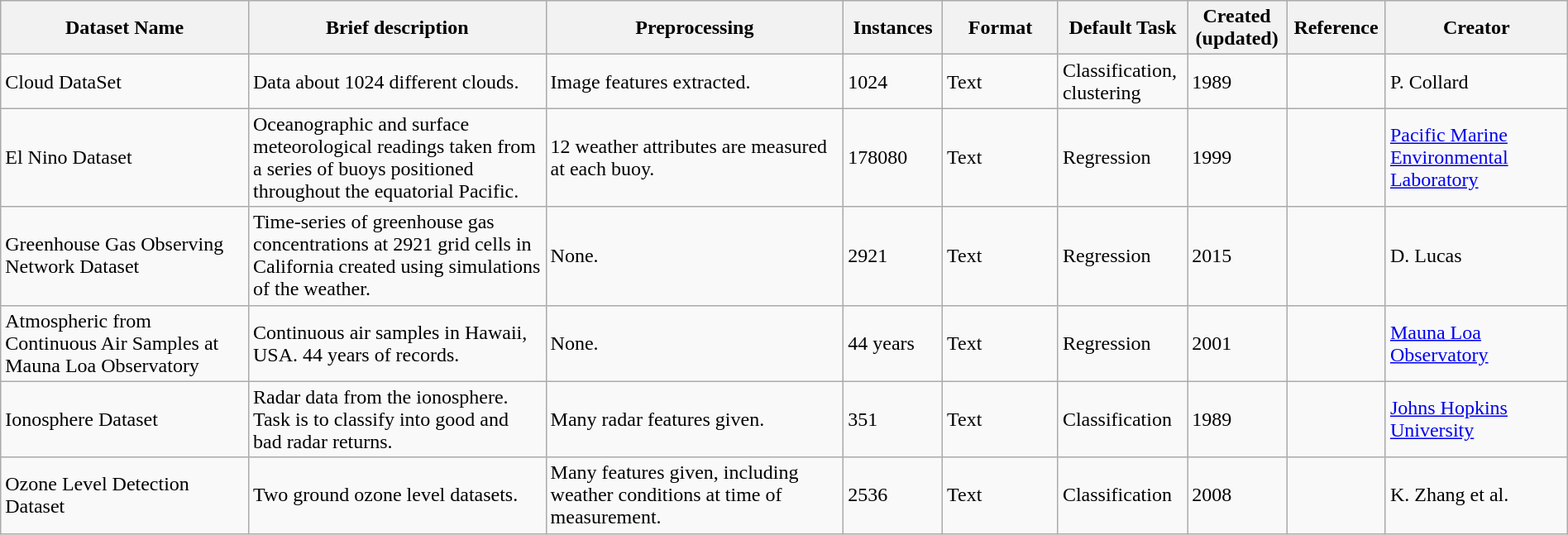<table class="wikitable sortable" style="width: 100%">
<tr>
<th scope="col" style="width: 15%;">Dataset Name</th>
<th scope="col" style="width: 18%;">Brief description</th>
<th scope="col" style="width: 18%;">Preprocessing</th>
<th scope="col" style="width: 6%;">Instances</th>
<th scope="col" style="width: 7%;">Format</th>
<th scope="col" style="width: 7%;">Default Task</th>
<th scope="col" style="width: 6%;">Created (updated)</th>
<th scope="col" style="width: 6%;">Reference</th>
<th scope="col" style="width: 11%;">Creator</th>
</tr>
<tr>
<td>Cloud DataSet</td>
<td>Data about 1024 different clouds.</td>
<td>Image features extracted.</td>
<td>1024</td>
<td>Text</td>
<td>Classification, clustering</td>
<td>1989</td>
<td></td>
<td>P. Collard</td>
</tr>
<tr>
<td>El Nino Dataset</td>
<td>Oceanographic and surface meteorological readings taken from a series of buoys positioned throughout the equatorial Pacific.</td>
<td>12 weather attributes are measured at each buoy.</td>
<td>178080</td>
<td>Text</td>
<td>Regression</td>
<td>1999</td>
<td></td>
<td><a href='#'>Pacific Marine Environmental Laboratory</a></td>
</tr>
<tr>
<td>Greenhouse Gas Observing Network Dataset</td>
<td>Time-series of greenhouse gas concentrations at 2921 grid cells in California created using simulations of the weather.</td>
<td>None.</td>
<td>2921</td>
<td>Text</td>
<td>Regression</td>
<td>2015</td>
<td></td>
<td>D. Lucas</td>
</tr>
<tr>
<td>Atmospheric  from Continuous Air Samples at Mauna Loa Observatory</td>
<td>Continuous air samples in Hawaii, USA. 44 years of records.</td>
<td>None.</td>
<td>44 years</td>
<td>Text</td>
<td>Regression</td>
<td>2001</td>
<td></td>
<td><a href='#'>Mauna Loa Observatory</a></td>
</tr>
<tr>
<td>Ionosphere Dataset</td>
<td>Radar data from the ionosphere. Task is to classify into good and bad radar returns.</td>
<td>Many radar features given.</td>
<td>351</td>
<td>Text</td>
<td>Classification</td>
<td>1989</td>
<td></td>
<td><a href='#'>Johns Hopkins University</a></td>
</tr>
<tr>
<td>Ozone Level Detection Dataset</td>
<td>Two ground ozone level datasets.</td>
<td>Many features given, including weather conditions at time of measurement.</td>
<td>2536</td>
<td>Text</td>
<td>Classification</td>
<td>2008</td>
<td></td>
<td>K. Zhang et al.</td>
</tr>
</table>
